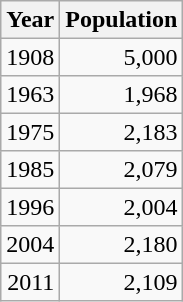<table class="wikitable" style="line-height:1.1em;">
<tr>
<th>Year</th>
<th>Population</th>
</tr>
<tr align="right">
<td>1908</td>
<td>5,000</td>
</tr>
<tr align="right">
<td>1963</td>
<td>1,968</td>
</tr>
<tr align="right">
<td>1975</td>
<td>2,183</td>
</tr>
<tr align="right">
<td>1985</td>
<td>2,079</td>
</tr>
<tr align="right">
<td>1996</td>
<td>2,004</td>
</tr>
<tr align="right">
<td>2004</td>
<td>2,180</td>
</tr>
<tr align="right">
<td>2011</td>
<td>2,109</td>
</tr>
</table>
